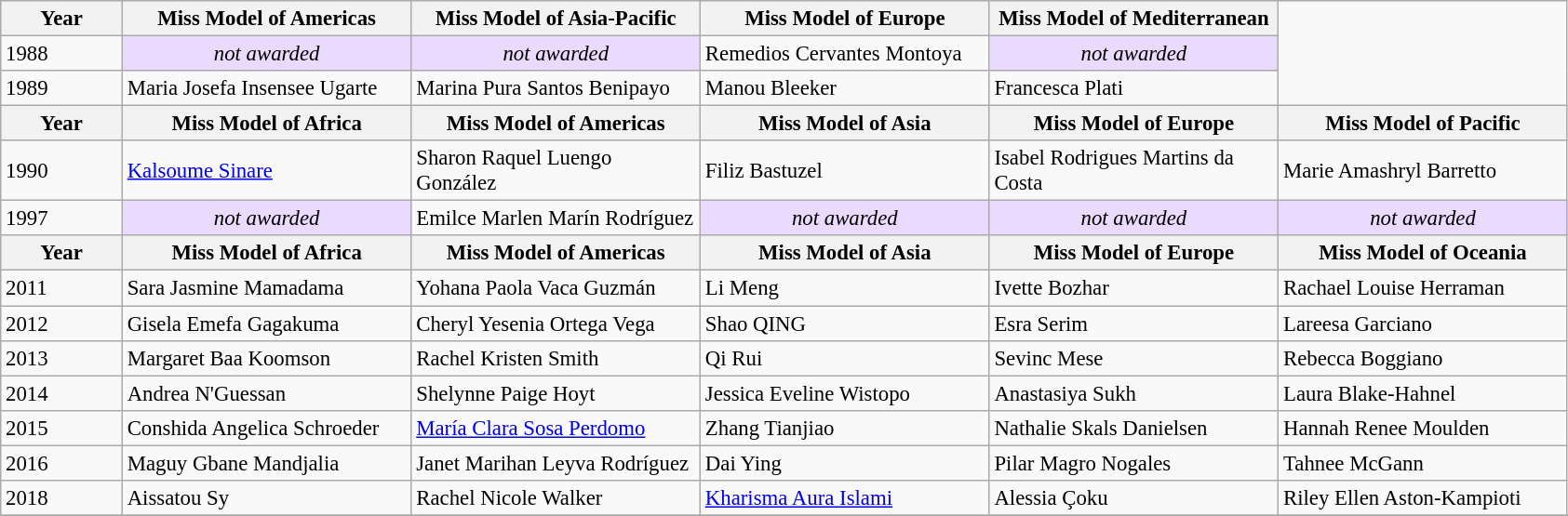<table class="wikitable sortable" style="font-size: 95%;">
<tr bgcolor="efefef" colspan="10">
<th width="80"><span>Year</span></th>
<th width="200"><span>Miss Model of Americas</span></th>
<th width="200"><span>Miss Model of Asia-Pacific</span></th>
<th width="200"><span>Miss Model of Europe</span></th>
<th width="200"><span>Miss Model of Mediterranean</span></th>
</tr>
<tr>
<td>1988</td>
<td style="background-color:#EADAFD;text-align:center;"><em>not awarded</em></td>
<td style="background-color:#EADAFD;text-align:center;"><em>not awarded</em></td>
<td>Remedios Cervantes Montoya<br></td>
<td style="background-color:#EADAFD;text-align:center;"><em>not awarded</em></td>
</tr>
<tr>
<td>1989</td>
<td>Maria Josefa Insensee Ugarte<br></td>
<td>Marina Pura Santos Benipayo<br></td>
<td>Manou Bleeker<br></td>
<td>Francesca Plati<br></td>
</tr>
<tr bgcolor="efefef" colspan="10">
<th><span>Year</span></th>
<th><span>Miss Model of Africa</span></th>
<th><span>Miss Model of Americas</span></th>
<th><span>Miss Model of Asia</span></th>
<th><span>Miss Model of Europe</span></th>
<th width="200"><span>Miss Model of Pacific</span></th>
</tr>
<tr>
<td>1990</td>
<td><a href='#'>Kalsoume Sinare</a><br></td>
<td>Sharon Raquel Luengo González<br></td>
<td>Filiz Bastuzel<br></td>
<td>Isabel Rodrigues Martins da Costa<br></td>
<td>Marie Amashryl Barretto<br></td>
</tr>
<tr>
<td>1997</td>
<td style="background-color:#EADAFD;text-align:center;"><em>not awarded</em></td>
<td>Emilce Marlen Marín Rodríguez<br></td>
<td style="background-color:#EADAFD;text-align:center;"><em>not awarded</em></td>
<td style="background-color:#EADAFD;text-align:center;"><em>not awarded</em></td>
<td style="background-color:#EADAFD;text-align:center;"><em>not awarded</em></td>
</tr>
<tr bgcolor="efefef" colspan="10">
<th><span>Year</span></th>
<th><span>Miss Model of Africa</span></th>
<th><span>Miss Model of Americas</span></th>
<th><span>Miss Model of Asia</span></th>
<th><span>Miss Model of Europe</span></th>
<th><span>Miss Model of Oceania</span></th>
</tr>
<tr>
<td>2011</td>
<td>Sara Jasmine Mamadama<br></td>
<td>Yohana Paola Vaca Guzmán<br></td>
<td>Li Meng<br></td>
<td>Ivette Bozhar<br></td>
<td>Rachael Louise Herraman<br></td>
</tr>
<tr>
<td>2012</td>
<td>Gisela Emefa Gagakuma<br></td>
<td>Cheryl Yesenia Ortega Vega<br></td>
<td>Shao QING<br></td>
<td>Esra Serim<br></td>
<td>Lareesa Garciano<br></td>
</tr>
<tr>
<td>2013</td>
<td>Margaret Baa Koomson<br></td>
<td>Rachel Kristen Smith<br></td>
<td>Qi Rui<br></td>
<td>Sevinc Mese<br></td>
<td>Rebecca Boggiano<br></td>
</tr>
<tr>
<td>2014</td>
<td>Andrea N'Guessan<br></td>
<td>Shelynne Paige Hoyt<br></td>
<td>Jessica Eveline Wistopo<br></td>
<td>Anastasiya Sukh<br></td>
<td>Laura Blake-Hahnel<br></td>
</tr>
<tr>
<td>2015</td>
<td>Conshida Angelica Schroeder<br></td>
<td><a href='#'>María Clara Sosa Perdomo</a><br></td>
<td>Zhang Tianjiao<br></td>
<td>Nathalie Skals Danielsen<br></td>
<td>Hannah Renee Moulden<br></td>
</tr>
<tr>
<td>2016</td>
<td>Maguy Gbane Mandjalia<br></td>
<td>Janet Marihan Leyva Rodríguez<br></td>
<td>Dai Ying<br></td>
<td>Pilar Magro Nogales<br></td>
<td>Tahnee McGann<br></td>
</tr>
<tr>
<td>2018</td>
<td>Aissatou Sy<br></td>
<td>Rachel Nicole Walker<br></td>
<td><a href='#'>Kharisma Aura Islami</a><br></td>
<td>Alessia Çoku<br></td>
<td>Riley Ellen Aston-Kampioti<br></td>
</tr>
<tr>
</tr>
</table>
